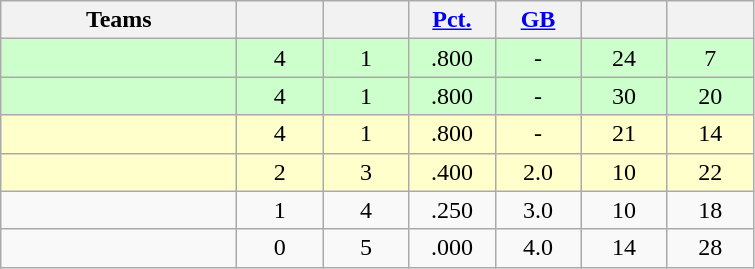<table class="wikitable" style="text-align:center;">
<tr>
<th width=150px>Teams</th>
<th width=50px></th>
<th width=50px></th>
<th width=50px><a href='#'>Pct.</a></th>
<th width=50px><a href='#'>GB</a></th>
<th width=50px></th>
<th width=50px></th>
</tr>
<tr style="background-color:#ccffcc">
<td align=left></td>
<td>4</td>
<td>1</td>
<td>.800</td>
<td>-</td>
<td>24</td>
<td>7</td>
</tr>
<tr style="background-color:#ccffcc">
<td align=left></td>
<td>4</td>
<td>1</td>
<td>.800</td>
<td>-</td>
<td>30</td>
<td>20</td>
</tr>
<tr style="background-color:#ffffcc">
<td align=left></td>
<td>4</td>
<td>1</td>
<td>.800</td>
<td>-</td>
<td>21</td>
<td>14</td>
</tr>
<tr style="background-color:#ffffcc">
<td align=left></td>
<td>2</td>
<td>3</td>
<td>.400</td>
<td>2.0</td>
<td>10</td>
<td>22</td>
</tr>
<tr style="background-color:">
<td align=left></td>
<td>1</td>
<td>4</td>
<td>.250</td>
<td>3.0</td>
<td>10</td>
<td>18</td>
</tr>
<tr style="background-color:">
<td align=left></td>
<td>0</td>
<td>5</td>
<td>.000</td>
<td>4.0</td>
<td>14</td>
<td>28</td>
</tr>
</table>
